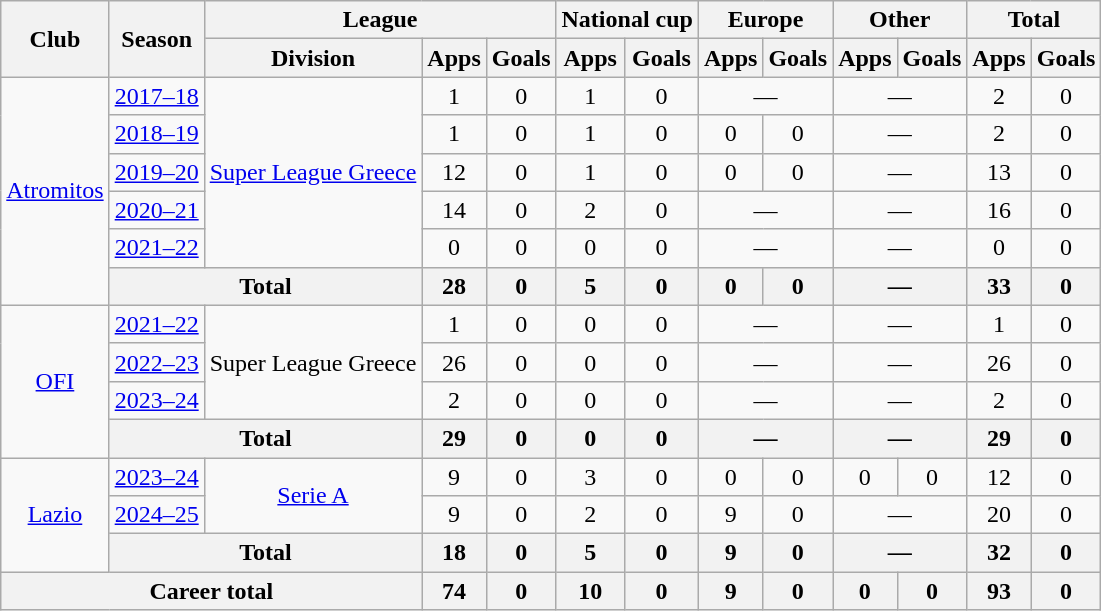<table class="wikitable" style="text-align:center">
<tr>
<th rowspan="2">Club</th>
<th rowspan="2">Season</th>
<th colspan="3">League</th>
<th colspan="2">National cup</th>
<th colspan="2">Europe</th>
<th colspan="2">Other</th>
<th colspan="2">Total</th>
</tr>
<tr>
<th>Division</th>
<th>Apps</th>
<th>Goals</th>
<th>Apps</th>
<th>Goals</th>
<th>Apps</th>
<th>Goals</th>
<th>Apps</th>
<th>Goals</th>
<th>Apps</th>
<th>Goals</th>
</tr>
<tr>
<td rowspan="6"><a href='#'>Atromitos</a></td>
<td><a href='#'>2017–18</a></td>
<td rowspan="5"><a href='#'>Super League Greece</a></td>
<td>1</td>
<td>0</td>
<td>1</td>
<td>0</td>
<td colspan="2">—</td>
<td colspan="2">—</td>
<td>2</td>
<td>0</td>
</tr>
<tr>
<td><a href='#'>2018–19</a></td>
<td>1</td>
<td>0</td>
<td>1</td>
<td>0</td>
<td>0</td>
<td>0</td>
<td colspan="2">—</td>
<td>2</td>
<td>0</td>
</tr>
<tr>
<td><a href='#'>2019–20</a></td>
<td>12</td>
<td>0</td>
<td>1</td>
<td>0</td>
<td>0</td>
<td>0</td>
<td colspan="2">—</td>
<td>13</td>
<td>0</td>
</tr>
<tr>
<td><a href='#'>2020–21</a></td>
<td>14</td>
<td>0</td>
<td>2</td>
<td>0</td>
<td colspan="2">—</td>
<td colspan="2">—</td>
<td>16</td>
<td>0</td>
</tr>
<tr>
<td><a href='#'>2021–22</a></td>
<td>0</td>
<td>0</td>
<td>0</td>
<td>0</td>
<td colspan="2">—</td>
<td colspan="2">—</td>
<td>0</td>
<td>0</td>
</tr>
<tr>
<th colspan="2">Total</th>
<th>28</th>
<th>0</th>
<th>5</th>
<th>0</th>
<th>0</th>
<th>0</th>
<th colspan="2">—</th>
<th>33</th>
<th>0</th>
</tr>
<tr>
<td rowspan="4"><a href='#'>OFI</a></td>
<td><a href='#'>2021–22</a></td>
<td rowspan="3">Super League Greece</td>
<td>1</td>
<td>0</td>
<td>0</td>
<td>0</td>
<td colspan="2">—</td>
<td colspan="2">—</td>
<td>1</td>
<td>0</td>
</tr>
<tr>
<td><a href='#'>2022–23</a></td>
<td>26</td>
<td>0</td>
<td>0</td>
<td>0</td>
<td colspan="2">—</td>
<td colspan="2">—</td>
<td>26</td>
<td>0</td>
</tr>
<tr>
<td><a href='#'>2023–24</a></td>
<td>2</td>
<td>0</td>
<td>0</td>
<td>0</td>
<td colspan="2">—</td>
<td colspan="2">—</td>
<td>2</td>
<td>0</td>
</tr>
<tr>
<th colspan="2">Total</th>
<th>29</th>
<th>0</th>
<th>0</th>
<th>0</th>
<th colspan="2">—</th>
<th colspan="2">—</th>
<th>29</th>
<th>0</th>
</tr>
<tr>
<td rowspan="3"><a href='#'>Lazio</a></td>
<td><a href='#'>2023–24</a></td>
<td rowspan="2"><a href='#'>Serie A</a></td>
<td>9</td>
<td>0</td>
<td>3</td>
<td>0</td>
<td>0</td>
<td>0</td>
<td>0</td>
<td>0</td>
<td>12</td>
<td>0</td>
</tr>
<tr>
<td><a href='#'>2024–25</a></td>
<td>9</td>
<td>0</td>
<td>2</td>
<td>0</td>
<td>9</td>
<td>0</td>
<td colspan="2">—</td>
<td>20</td>
<td>0</td>
</tr>
<tr>
<th colspan="2">Total</th>
<th>18</th>
<th>0</th>
<th>5</th>
<th>0</th>
<th>9</th>
<th>0</th>
<th colspan="2">—</th>
<th>32</th>
<th>0</th>
</tr>
<tr>
<th colspan="3">Career total</th>
<th>74</th>
<th>0</th>
<th>10</th>
<th>0</th>
<th>9</th>
<th>0</th>
<th>0</th>
<th>0</th>
<th>93</th>
<th>0</th>
</tr>
</table>
